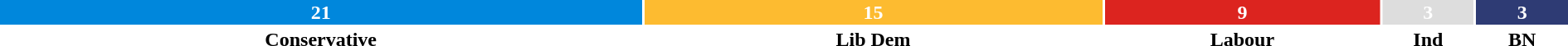<table style="width:100%; text-align:center;">
<tr style="color:white;">
<td style="background:#0087DC; width:41.18%;"><strong>21</strong></td>
<td style="background:#FDBB30; width:29.41%;"><strong>15</strong></td>
<td style="background:#DC241F; width:17.65%;"><strong>9</strong></td>
<td style="background:#DDDDDD; width:5.88%;"><strong>3</strong></td>
<td style="background:#2E3B74; width:5.88%;"><strong>3</strong></td>
</tr>
<tr>
<td><span><strong>Conservative</strong></span></td>
<td><span><strong>Lib Dem</strong></span></td>
<td><span><strong>Labour</strong></span></td>
<td><span><strong>Ind</strong></span></td>
<td><span><strong>BN</strong></span></td>
</tr>
</table>
